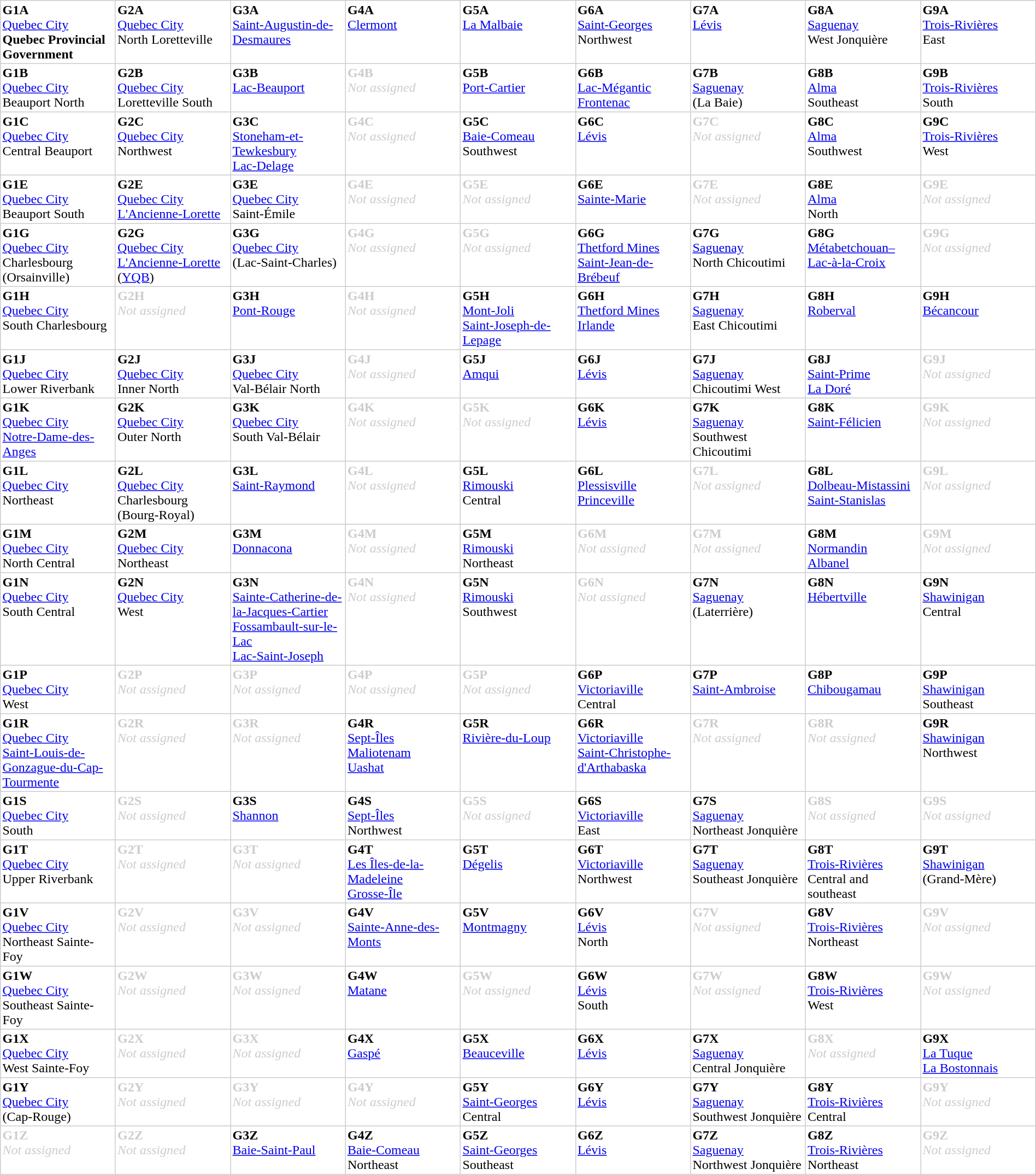<table rules="all" width=100% cellspacing=0 cellpadding=2 style="border-collapse: collapse; border: 1px solid #ccc;">
<tr>
<td width=11.1% valign=top><strong>G1A</strong><br><span><a href='#'>Quebec City</a><br><strong>Quebec Provincial Government</strong></span></td>
<td width=11.1% valign=top><strong>G2A</strong><br><span><a href='#'>Quebec City</a><br>North Loretteville</span></td>
<td width=11.1% valign=top><strong>G3A</strong><br><span><a href='#'>Saint-Augustin-de-Desmaures</a></span></td>
<td width=11.1% valign=top><strong>G4A</strong><br><span><a href='#'>Clermont</a></span></td>
<td width=11.1% valign=top><strong>G5A</strong><br><span><a href='#'>La Malbaie</a></span></td>
<td width=11.1% valign=top><strong>G6A</strong><br><span><a href='#'>Saint-Georges</a><br>Northwest</span></td>
<td width=11.1% valign=top><strong>G7A</strong><br><span><a href='#'>Lévis</a></span></td>
<td width=11.1% valign=top><strong>G8A</strong><br><span><a href='#'>Saguenay</a><br>West Jonquière</span></td>
<td width=11.1% valign=top><strong>G9A</strong><br><span><a href='#'>Trois-Rivières</a><br>East</span></td>
</tr>
<tr>
<td width=11.1% valign=top><strong>G1B</strong><br><span><a href='#'>Quebec City</a><br>Beauport North</span></td>
<td width=11.1% valign=top><strong>G2B</strong><br><span><a href='#'>Quebec City</a><br>Loretteville South</span></td>
<td width=11.1% valign=top><strong>G3B</strong><br><span><a href='#'>Lac-Beauport</a></span></td>
<td width=11.1% valign=top style="color: #CCC;"><strong>G4B</strong><br><span><em>Not assigned</em></span></td>
<td width=11.1% valign=top><strong>G5B</strong><br><span><a href='#'>Port-Cartier</a></span></td>
<td width=11.1% valign=top><strong>G6B</strong><br><span><a href='#'>Lac-Mégantic</a><br><a href='#'>Frontenac</a></span></td>
<td width=11.1% valign=top><strong>G7B</strong><br><span><a href='#'>Saguenay</a><br>(La Baie)</span></td>
<td width=11.1% valign=top><strong>G8B</strong><br><span><a href='#'>Alma</a><br>Southeast</span></td>
<td width=11.1% valign=top><strong>G9B</strong><br><span><a href='#'>Trois-Rivières</a><br>South</span></td>
</tr>
<tr>
<td width=11.1% valign=top><strong>G1C</strong><br><span><a href='#'>Quebec City</a><br>Central Beauport</span></td>
<td width=11.1% valign=top><strong>G2C</strong><br><span><a href='#'>Quebec City</a><br>Northwest</span></td>
<td width=11.1% valign=top><strong>G3C</strong><br><span><a href='#'>Stoneham-et-Tewkesbury</a><br><a href='#'>Lac-Delage</a></span></td>
<td width=11.1% valign=top style="color: #CCC;"><strong>G4C</strong><br><span><em>Not assigned</em></span></td>
<td width=11.1% valign=top><strong>G5C</strong><br><span><a href='#'>Baie-Comeau</a><br>Southwest</span></td>
<td width=11.1% valign=top><strong>G6C</strong><br><span><a href='#'>Lévis</a></span></td>
<td width=11.1% valign=top style="color: #CCC;"><strong>G7C</strong><br><span><em>Not assigned</em></span></td>
<td width=11.1% valign=top><strong>G8C</strong><br><span><a href='#'>Alma</a><br>Southwest</span></td>
<td width=11.1% valign=top><strong>G9C</strong><br><span><a href='#'>Trois-Rivières</a><br>West</span></td>
</tr>
<tr>
<td width=11.1% valign=top><strong>G1E</strong><br><span><a href='#'>Quebec City</a><br>Beauport South</span></td>
<td width=11.1% valign=top><strong>G2E</strong><br><span><a href='#'>Quebec City</a><br><a href='#'>L'Ancienne-Lorette</a></span></td>
<td width=11.1% valign=top><strong>G3E</strong><br><span><a href='#'>Quebec City</a><br>Saint-Émile</span></td>
<td width=11.1% valign=top style="color: #CCC;"><strong>G4E</strong><br><span><em>Not assigned</em></span></td>
<td width=11.1% valign=top style="color: #CCC;"><strong>G5E</strong><br><span><em>Not assigned</em></span></td>
<td width=11.1% valign=top><strong>G6E</strong><br><span><a href='#'>Sainte-Marie</a></span></td>
<td width=11.1% valign=top style="color: #CCC;"><strong>G7E</strong><br><span><em>Not assigned</em></span></td>
<td width=11.1% valign=top><strong>G8E</strong><br><span><a href='#'>Alma</a><br>North</span></td>
<td width=11.1% valign=top style="color: #CCC;"><strong>G9E</strong><br><span><em>Not assigned</em></span></td>
</tr>
<tr>
<td width=11.1% valign=top><strong>G1G</strong><br><span><a href='#'>Quebec City</a><br>Charlesbourg (Orsainville)</span></td>
<td width=11.1% valign=top><strong>G2G</strong><br><span><a href='#'>Quebec City</a><br><a href='#'>L'Ancienne-Lorette</a><br>(<a href='#'>YQB</a>)</span></td>
<td width=11.1% valign=top><strong>G3G</strong><br><span><a href='#'>Quebec City</a><br>(Lac-Saint-Charles)</span></td>
<td width=11.1% valign=top style="color: #CCC;"><strong>G4G</strong><br><span><em>Not assigned</em></span></td>
<td width=11.1% valign=top style="color: #CCC;"><strong>G5G</strong><br><span><em>Not assigned</em></span></td>
<td width=11.1% valign=top><strong>G6G</strong><br><span><a href='#'>Thetford Mines</a><br><a href='#'>Saint-Jean-de-Brébeuf</a></span></td>
<td width=11.1% valign=top><strong>G7G</strong><br><span><a href='#'>Saguenay</a><br>North Chicoutimi</span></td>
<td width=11.1% valign=top><strong>G8G</strong><br><span><a href='#'>Métabetchouan–Lac-à-la-Croix</a></span></td>
<td width=11.1% valign=top style="color: #CCC;"><strong>G9G</strong><br><span><em>Not assigned</em></span></td>
</tr>
<tr>
<td width=11.1% valign=top><strong>G1H</strong><br><span><a href='#'>Quebec City</a><br>South Charlesbourg</span></td>
<td width=11.1% valign=top style="color: #CCC;"><strong>G2H</strong><br><span><em>Not assigned</em></span></td>
<td width=11.1% valign=top><strong>G3H</strong><br><span><a href='#'>Pont-Rouge</a></span></td>
<td width=11.1% valign=top style="color: #CCC;"><strong>G4H</strong><br><span><em>Not assigned</em></span></td>
<td width=11.1% valign=top><strong>G5H</strong><br><span><a href='#'>Mont-Joli</a><br><a href='#'>Saint-Joseph-de-Lepage</a></span></td>
<td width=11.1% valign=top><strong>G6H</strong><br><span><a href='#'>Thetford Mines</a><br><a href='#'>Irlande</a></span></td>
<td width=11.1% valign=top><strong>G7H</strong><br><span><a href='#'>Saguenay</a><br>East Chicoutimi</span></td>
<td width=11.1% valign=top><strong>G8H</strong><br><span><a href='#'>Roberval</a></span></td>
<td width=11.1% valign=top><strong>G9H</strong><br><span><a href='#'>Bécancour</a></span></td>
</tr>
<tr>
<td width=11.1% valign=top><strong>G1J</strong><br><span><a href='#'>Quebec City</a><br>Lower Riverbank</span></td>
<td width=11.1% valign=top><strong>G2J</strong><br><span><a href='#'>Quebec City</a><br>Inner North</span></td>
<td width=11.1% valign=top><strong>G3J</strong><br><span><a href='#'>Quebec City</a><br> Val-Bélair North</span></td>
<td width=11.1% valign=top style="color: #CCC;"><strong>G4J</strong><br><span><em>Not assigned</em></span></td>
<td width=11.1% valign=top><strong>G5J</strong><br><span><a href='#'>Amqui</a></span></td>
<td width=11.1% valign=top><strong>G6J</strong><br><span><a href='#'>Lévis</a></span></td>
<td width=11.1% valign=top><strong>G7J</strong><br><span><a href='#'>Saguenay</a><br>Chicoutimi West</span></td>
<td width=11.1% valign=top><strong>G8J</strong><br><span><a href='#'>Saint-Prime</a><br><a href='#'>La Doré</a></span></td>
<td width=11.1% valign=top style="color: #CCC;"><strong>G9J</strong><br><span><em>Not assigned</em></span></td>
</tr>
<tr>
<td width=11.1% valign=top><strong>G1K</strong><br><span><a href='#'>Quebec City</a><br><a href='#'>Notre-Dame-des-Anges</a></span></td>
<td width=11.1% valign=top><strong>G2K</strong><br><span><a href='#'>Quebec City</a><br>Outer North</span></td>
<td width=11.1% valign=top><strong>G3K</strong><br><span><a href='#'>Quebec City</a><br>South Val-Bélair</span></td>
<td width=11.1% valign=top style="color: #CCC;"><strong>G4K</strong><br><span><em>Not assigned</em></span></td>
<td width=11.1% valign=top style="color: #CCC;"><strong>G5K</strong><br><span><em>Not assigned</em></span></td>
<td width=11.1% valign=top><strong>G6K</strong><br><span><a href='#'>Lévis</a></span></td>
<td width=11.1% valign=top><strong>G7K</strong><br><span><a href='#'>Saguenay</a><br>Southwest Chicoutimi</span></td>
<td width=11.1% valign=top><strong>G8K</strong><br><span><a href='#'>Saint-Félicien</a></span></td>
<td width=11.1% valign=top style="color: #CCC;"><strong>G9K</strong><br><span><em>Not assigned</em></span></td>
</tr>
<tr>
<td width=11.1% valign=top><strong>G1L</strong><br><span><a href='#'>Quebec City</a><br>Northeast</span></td>
<td width=11.1% valign=top><strong>G2L</strong><br><span><a href='#'>Quebec City</a><br>Charlesbourg (Bourg-Royal)</span></td>
<td width=11.1% valign=top><strong>G3L</strong><br><span><a href='#'>Saint-Raymond</a></span></td>
<td width=11.1% valign=top style="color: #CCC;"><strong>G4L</strong><br><span><em>Not assigned</em></span></td>
<td width=11.1% valign=top><strong>G5L</strong><br><span><a href='#'>Rimouski</a><br>Central</span></td>
<td width=11.1% valign=top><strong>G6L</strong><br><span><a href='#'>Plessisville</a><br><a href='#'>Princeville</a></span></td>
<td width=11.1% valign=top style="color: #CCC;"><strong>G7L</strong><br><span><em>Not assigned</em></span></td>
<td width=11.1% valign=top><strong>G8L</strong><br><span><a href='#'>Dolbeau-Mistassini</a><br><a href='#'>Saint-Stanislas</a></span></td>
<td width=11.1% valign=top style="color: #CCC;"><strong>G9L</strong><br><span><em>Not assigned</em></span></td>
</tr>
<tr>
<td width=11.1% valign=top><strong>G1M</strong><br><span><a href='#'>Quebec City</a><br>North Central</span></td>
<td width=11.1% valign=top><strong>G2M</strong><br><span><a href='#'>Quebec City</a><br>Northeast</span></td>
<td width=11.1% valign=top><strong>G3M</strong><br><span><a href='#'>Donnacona</a></span></td>
<td width=11.1% valign=top style="color: #CCC;"><strong>G4M</strong><br><span><em>Not assigned</em></span></td>
<td width=11.1% valign=top><strong>G5M</strong><br><span><a href='#'>Rimouski</a><br>Northeast</span></td>
<td width=11.1% valign=top style="color: #CCC;"><strong>G6M</strong><br><span><em>Not assigned</em></span></td>
<td width=11.1% valign=top style="color: #CCC;"><strong>G7M</strong><br><span><em>Not assigned</em></span></td>
<td width=11.1% valign=top><strong>G8M</strong><br><span><a href='#'>Normandin</a><br><a href='#'>Albanel</a><br></span></td>
<td width=11.1% valign=top style="color: #CCC;"><strong>G9M</strong><br><span><em>Not assigned</em></span></td>
</tr>
<tr>
<td width=11.1% valign=top><strong>G1N</strong><br><span><a href='#'>Quebec City</a><br>South Central</span></td>
<td width=11.1% valign=top><strong>G2N</strong><br><span><a href='#'>Quebec City</a><br>West</span></td>
<td width=11.1% valign=top><strong>G3N</strong><br><span><a href='#'>Sainte-Catherine-de-la-Jacques-Cartier</a><br><a href='#'>Fossambault-sur-le-Lac</a><br><a href='#'>Lac-Saint-Joseph</a></span></td>
<td width=11.1% valign=top style="color: #CCC;"><strong>G4N</strong><br><span><em>Not assigned</em></span></td>
<td width=11.1% valign=top><strong>G5N</strong><br><span><a href='#'>Rimouski</a><br>Southwest</span></td>
<td width=11.1% valign=top style="color: #CCC;"><strong>G6N</strong><br><span><em>Not assigned</em></span></td>
<td width=11.1% valign=top><strong>G7N</strong><br><span><a href='#'>Saguenay</a><br>(Laterrière)</span></td>
<td width=11.1% valign=top><strong>G8N</strong><br><span><a href='#'>Hébertville</a></span></td>
<td width=11.1% valign=top><strong>G9N</strong><br><span><a href='#'>Shawinigan</a><br>Central</span></td>
</tr>
<tr>
<td width=11.1% valign=top><strong>G1P</strong><br><span><a href='#'>Quebec City</a><br>West</span></td>
<td width=11.1% valign=top style="color: #CCC;"><strong>G2P</strong><br><span><em>Not assigned</em></span></td>
<td width=11.1% valign=top style="color: #CCC;"><strong>G3P</strong><br><span><em>Not assigned</em></span></td>
<td width=11.1% valign=top style="color: #CCC;"><strong>G4P</strong><br><span><em>Not assigned</em></span></td>
<td width=11.1% valign=top style="color: #CCC;"><strong>G5P</strong><br><span><em>Not assigned</em></span></td>
<td width=11.1% valign=top><strong>G6P</strong><br><span><a href='#'>Victoriaville</a><br>Central</span></td>
<td width=11.1% valign=top><strong>G7P</strong><br><span><a href='#'>Saint-Ambroise</a></span></td>
<td width=11.1% valign=top><strong>G8P</strong><br><span><a href='#'>Chibougamau</a></span></td>
<td width=11.1% valign=top><strong>G9P</strong><br><span><a href='#'>Shawinigan</a><br>Southeast</span></td>
</tr>
<tr>
<td width=11.1% valign=top><strong>G1R</strong><br><span><a href='#'>Quebec City</a><br><a href='#'>Saint-Louis-de-Gonzague-du-Cap-Tourmente</a></span></td>
<td width=11.1% valign=top style="color: #CCC;"><strong>G2R</strong><br><span><em>Not assigned</em></span></td>
<td width=11.1% valign=top style="color: #CCC;"><strong>G3R</strong><br><span><em>Not assigned</em></span></td>
<td width=11.1% valign=top><strong>G4R</strong><br><span><a href='#'>Sept-Îles</a><br><a href='#'>Maliotenam</a><br><a href='#'>Uashat</a></span></td>
<td width=11.1% valign=top><strong>G5R</strong><br><span><a href='#'>Rivière-du-Loup</a></span></td>
<td width=11.1% valign=top><strong>G6R</strong><br><span><a href='#'>Victoriaville</a><br><a href='#'>Saint-Christophe-d'Arthabaska</a></span></td>
<td width=11.1% valign=top style="color: #CCC;"><strong>G7R</strong><br><span><em>Not assigned</em></span></td>
<td width=11.1% valign=top style="color: #CCC;"><strong>G8R</strong><br><span><em>Not assigned</em></span></td>
<td width=11.1% valign=top><strong>G9R</strong><br><span><a href='#'>Shawinigan</a><br>Northwest</span></td>
</tr>
<tr>
<td width=11.1% valign=top><strong>G1S</strong><br><span><a href='#'>Quebec City</a><br>South</span></td>
<td width=11.1% valign=top style="color: #CCC;"><strong>G2S</strong><br><span><em>Not assigned</em></span></td>
<td width=11.1% valign=top><strong>G3S</strong><br><span><a href='#'>Shannon</a></span></td>
<td width=11.1% valign=top><strong>G4S</strong><br><span><a href='#'>Sept-Îles</a><br>Northwest</span></td>
<td width=11.1% valign=top style="color: #CCC;"><strong>G5S</strong><br><span><em>Not assigned</em></span></td>
<td width=11.1% valign=top><strong>G6S</strong><br><span><a href='#'>Victoriaville</a><br>East</span></td>
<td width=11.1% valign=top><strong>G7S</strong><br><span><a href='#'>Saguenay</a><br>Northeast Jonquière</span></td>
<td width=11.1% valign=top style="color: #CCC;"><strong>G8S</strong><br><span><em>Not assigned</em></span></td>
<td width=11.1% valign=top style="color: #CCC;"><strong>G9S</strong><br><span><em>Not assigned</em></span></td>
</tr>
<tr>
<td width=11.1% valign=top><strong>G1T</strong><br><span><a href='#'>Quebec City</a><br>Upper Riverbank</span></td>
<td width=11.1% valign=top style="color: #CCC;"><strong>G2T</strong><br><span><em>Not assigned</em></span></td>
<td width=11.1% valign=top style="color: #CCC;"><strong>G3T</strong><br><span><em>Not assigned</em></span></td>
<td width=11.1% valign=top><strong>G4T</strong><br><span><a href='#'>Les Îles-de-la-Madeleine</a><br><a href='#'>Grosse-Île</a></span></td>
<td width=11.1% valign=top><strong>G5T</strong><br><span><a href='#'>Dégelis</a></span></td>
<td width=11.1% valign=top><strong>G6T</strong><br><span><a href='#'>Victoriaville</a><br>Northwest</span></td>
<td width=11.1% valign=top><strong>G7T</strong><br><span><a href='#'>Saguenay</a><br>Southeast Jonquière</span></td>
<td width=11.1% valign=top><strong>G8T</strong><br><span><a href='#'>Trois-Rivières</a><br>Central and southeast</span></td>
<td width=11.1% valign=top><strong>G9T</strong><br><span><a href='#'>Shawinigan</a><br>(Grand-Mère)</span></td>
</tr>
<tr>
<td width=11.1% valign=top><strong>G1V</strong><br><span><a href='#'>Quebec City</a><br>Northeast Sainte-Foy</span></td>
<td width=11.1% valign=top style="color: #CCC;"><strong>G2V</strong><br><span><em>Not assigned</em></span></td>
<td width=11.1% valign=top style="color: #CCC;"><strong>G3V</strong><br><span><em>Not assigned</em></span></td>
<td width=11.1% valign=top><strong>G4V</strong><br><span><a href='#'>Sainte-Anne-des-Monts</a></span></td>
<td width=11.1% valign=top><strong>G5V</strong><br><span><a href='#'>Montmagny</a></span></td>
<td width=11.1% valign=top><strong>G6V</strong><br><span><a href='#'>Lévis</a><br>North</span></td>
<td width=11.1% valign=top style="color: #CCC;"><strong>G7V</strong><br><span><em>Not assigned</em></span></td>
<td width=11.1% valign=top><strong>G8V</strong><br><span><a href='#'>Trois-Rivières</a><br>Northeast</span></td>
<td width=11.1% valign=top style="color: #CCC;"><strong>G9V</strong><br><span><em>Not assigned</em></span></td>
</tr>
<tr>
<td width=11.1% valign=top><strong>G1W</strong><br><span><a href='#'>Quebec City</a><br>Southeast Sainte-Foy</span></td>
<td width=11.1% valign=top style="color: #CCC;"><strong>G2W</strong><br><span><em>Not assigned</em></span></td>
<td width=11.1% valign=top style="color: #CCC;"><strong>G3W</strong><br><span><em>Not assigned</em></span></td>
<td width=11.1% valign=top><strong>G4W</strong><br><span><a href='#'>Matane</a></span></td>
<td width=11.1% valign=top style="color: #CCC;"><strong>G5W</strong><br><span><em>Not assigned</em></span></td>
<td width=11.1% valign=top><strong>G6W</strong><br><span><a href='#'>Lévis</a><br>South</span></td>
<td width=11.1% valign=top style="color: #CCC;"><strong>G7W</strong><br><span><em>Not assigned</em></span></td>
<td width=11.1% valign=top><strong>G8W</strong><br><span><a href='#'>Trois-Rivières</a><br>West</span></td>
<td width=11.1% valign=top style="color: #CCC;"><strong>G9W</strong><br><span><em>Not assigned</em></span></td>
</tr>
<tr>
<td width=11.1% valign=top><strong>G1X</strong><br><span><a href='#'>Quebec City</a><br>West Sainte-Foy</span></td>
<td width=11.1% valign=top style="color: #CCC;"><strong>G2X</strong><br><span><em>Not assigned</em></span></td>
<td width=11.1% valign=top style="color: #CCC;"><strong>G3X</strong><br><span><em>Not assigned</em></span></td>
<td width=11.1% valign=top><strong>G4X</strong><br><span><a href='#'>Gaspé</a></span></td>
<td width=11.1% valign=top><strong>G5X</strong><br><span><a href='#'>Beauceville</a></span></td>
<td width=11.1% valign=top><strong>G6X</strong><br><span><a href='#'>Lévis</a></span></td>
<td width=11.1% valign=top><strong>G7X</strong><br><span><a href='#'>Saguenay</a><br>Central Jonquière</span></td>
<td width=11.1% valign=top style="color: #CCC;"><strong>G8X</strong><br><span><em>Not assigned</em></span></td>
<td width=11.1% valign=top><strong>G9X</strong><br><span><a href='#'>La Tuque</a><br><a href='#'>La Bostonnais</a></span></td>
</tr>
<tr>
<td width=11.1% valign=top><strong>G1Y</strong><br><span><a href='#'>Quebec City</a><br>(Cap-Rouge)</span></td>
<td width=11.1% valign=top style="color: #CCC;"><strong>G2Y</strong><br><span><em>Not assigned</em></span></td>
<td width=11.1% valign=top style="color: #CCC;"><strong>G3Y</strong><br><span><em>Not assigned</em></span></td>
<td width=11.1% valign=top style="color: #CCC;"><strong>G4Y</strong><br><span><em>Not assigned</em></span></td>
<td width=11.1% valign=top><strong>G5Y</strong><br><span><a href='#'>Saint-Georges</a><br>Central</span></td>
<td width=11.1% valign=top><strong>G6Y</strong><br><span><a href='#'>Lévis</a></span></td>
<td width=11.1% valign=top><strong>G7Y</strong><br><span><a href='#'>Saguenay</a><br>Southwest Jonquière</span></td>
<td width=11.1% valign=top><strong>G8Y</strong><br><span><a href='#'>Trois-Rivières</a><br>Central</span></td>
<td width=11.1% valign=top style="color: #CCC;"><strong>G9Y</strong><br><span><em>Not assigned</em></span></td>
</tr>
<tr>
<td width=11.1% valign=top style="color: #CCC;"><strong>G1Z</strong><br><span><em>Not assigned</em></span></td>
<td width=11.1% valign=top style="color: #CCC;"><strong>G2Z</strong><br><span><em>Not assigned</em></span></td>
<td width=11.1% valign=top><strong>G3Z</strong><br><span><a href='#'>Baie-Saint-Paul</a></span></td>
<td width=11.1% valign=top><strong>G4Z</strong><br><span><a href='#'>Baie-Comeau</a><br>Northeast</span></td>
<td width=11.1% valign=top><strong>G5Z</strong><br><span><a href='#'>Saint-Georges</a><br>Southeast</span></td>
<td width=11.1% valign=top><strong>G6Z</strong><br><span><a href='#'>Lévis</a></span></td>
<td width=11.1% valign=top><strong>G7Z</strong><br><span><a href='#'>Saguenay</a><br>Northwest Jonquière</span></td>
<td width=11.1% valign=top><strong>G8Z</strong><br><span><a href='#'>Trois-Rivières</a><br>Northeast</span></td>
<td width=11.1% valign=top style="color: #CCC;"><strong>G9Z</strong><br><span><em>Not assigned</em></span></td>
</tr>
</table>
